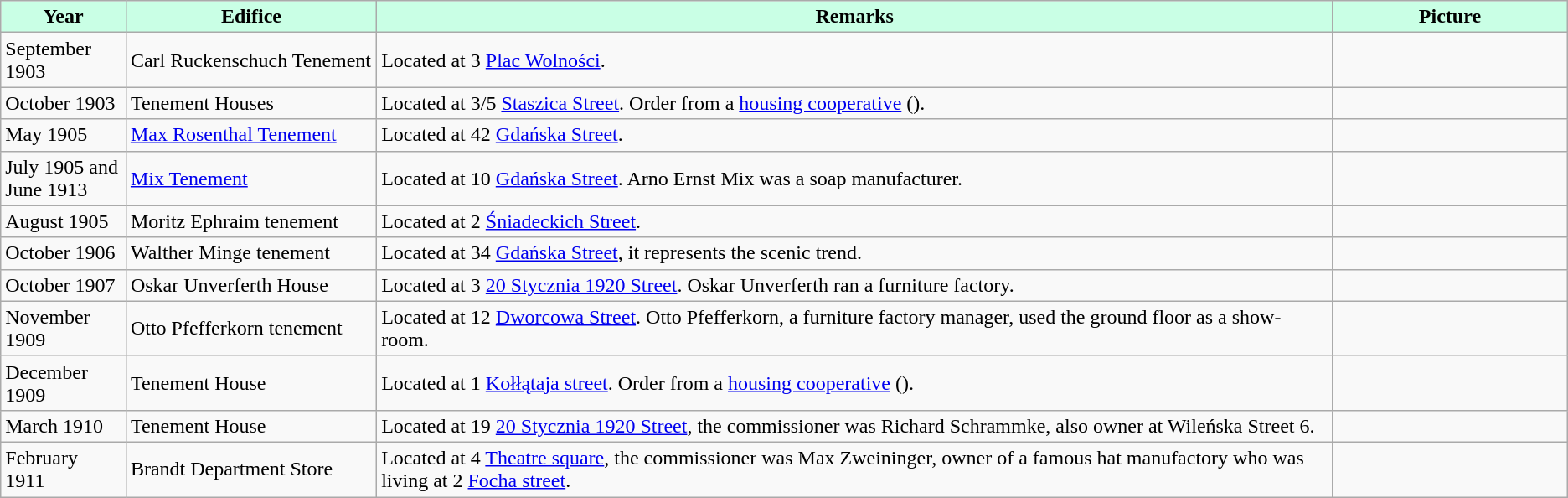<table class="wikitable" style="flex: 30em">
<tr align="center" bgcolor="#C9FFE5">
<td width=8%><strong>Year</strong></td>
<td width=16%><strong>Edifice</strong></td>
<td width=61%><strong>Remarks</strong></td>
<td width=15%><strong>Picture</strong></td>
</tr>
<tr ----bgcolor="#FFFFFF">
<td>September 1903</td>
<td>Carl Ruckenschuch Tenement</td>
<td>Located at 3 <a href='#'>Plac Wolności</a>.</td>
<td></td>
</tr>
<tr>
<td>October 1903</td>
<td>Tenement Houses</td>
<td>Located at 3/5 <a href='#'>Staszica Street</a>. Order from a <a href='#'>housing cooperative</a> ().</td>
<td></td>
</tr>
<tr>
<td>May 1905</td>
<td><a href='#'>Max Rosenthal Tenement</a></td>
<td>Located at 42 <a href='#'>Gdańska Street</a>.</td>
<td></td>
</tr>
<tr>
<td>July 1905 and June 1913</td>
<td><a href='#'>Mix Tenement</a></td>
<td>Located at 10 <a href='#'>Gdańska Street</a>. Arno Ernst Mix was a soap manufacturer.</td>
<td></td>
</tr>
<tr>
<td>August 1905</td>
<td>Moritz Ephraim tenement</td>
<td>Located at 2 <a href='#'>Śniadeckich Street</a>.</td>
<td></td>
</tr>
<tr>
<td>October 1906</td>
<td>Walther Minge tenement</td>
<td>Located at 34 <a href='#'>Gdańska Street</a>, it represents the scenic trend.</td>
<td></td>
</tr>
<tr>
<td>October 1907</td>
<td>Oskar Unverferth House</td>
<td>Located at 3 <a href='#'>20 Stycznia 1920 Street</a>. Oskar Unverferth ran a furniture factory.</td>
<td></td>
</tr>
<tr>
<td>November 1909</td>
<td>Otto Pfefferkorn tenement</td>
<td>Located at 12 <a href='#'>Dworcowa Street</a>. Otto Pfefferkorn, a furniture factory manager, used the ground floor as a show-room.</td>
<td></td>
</tr>
<tr>
<td>December 1909</td>
<td>Tenement House</td>
<td>Located at 1 <a href='#'>Kołłątaja street</a>. Order from a <a href='#'>housing cooperative</a> ().</td>
<td></td>
</tr>
<tr>
<td>March 1910</td>
<td>Tenement House</td>
<td>Located at 19 <a href='#'>20 Stycznia 1920 Street</a>, the commissioner was Richard Schrammke, also owner at Wileńska Street 6.</td>
<td></td>
</tr>
<tr>
<td>February 1911</td>
<td>Brandt Department Store</td>
<td>Located at 4 <a href='#'>Theatre square</a>, the commissioner was Max Zweininger, owner of a famous hat manufactory who was living at 2 <a href='#'>Focha street</a>.</td>
<td></td>
</tr>
</table>
